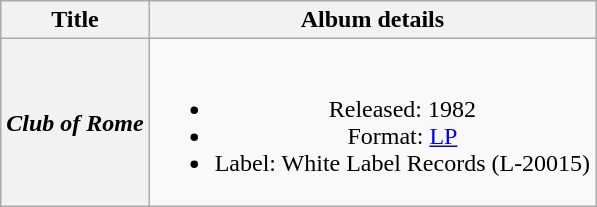<table class="wikitable plainrowheaders" style="text-align:center;" border="1">
<tr>
<th>Title</th>
<th>Album details</th>
</tr>
<tr>
<th scope="row"><em>Club of Rome</em></th>
<td><br><ul><li>Released: 1982</li><li>Format: <a href='#'>LP</a></li><li>Label: White Label Records (L-20015)</li></ul></td>
</tr>
</table>
